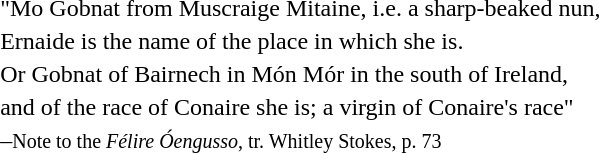<table class="toccolours" style="float:right; margin-left: 2em; margin-right: 2em">
<tr>
<td>"Mo Gobnat from Muscraige Mitaine, i.e. a sharp-beaked nun,</td>
</tr>
<tr>
<td>Ernaide is the name of the place in which she is.</td>
</tr>
<tr>
<td>Or Gobnat of Bairnech in Món Mór in the south of Ireland,</td>
</tr>
<tr>
<td>and of the race of Conaire she is; a virgin of Conaire's race"</td>
</tr>
<tr>
<td>–<small>Note to the <em>Félire Óengusso</em>, tr. Whitley Stokes, p. 73</small></td>
</tr>
</table>
